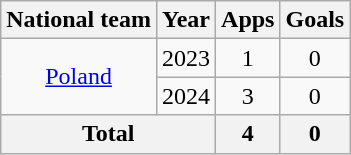<table class="wikitable" style="text-align:center">
<tr>
<th>National team</th>
<th>Year</th>
<th>Apps</th>
<th>Goals</th>
</tr>
<tr>
<td rowspan="2"><a href='#'>Poland</a></td>
<td>2023</td>
<td>1</td>
<td>0</td>
</tr>
<tr>
<td>2024</td>
<td>3</td>
<td>0</td>
</tr>
<tr>
<th colspan="2">Total</th>
<th>4</th>
<th>0</th>
</tr>
</table>
